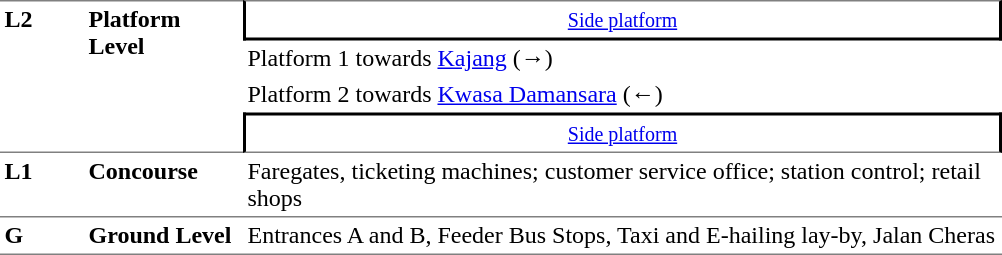<table border="0" cellspacing="0" cellpadding="3" table>
<tr>
<td rowspan="4" style="border-top:solid 1px gray;border-bottom:solid 1px gray;" width="50" valign="top"><strong>L2</strong></td>
<td rowspan="4" style="border-top:solid 1px gray;border-bottom:solid 1px gray;" width="100" valign="top"><strong>Platform Level</strong></td>
<td style="border-top:solid 1px gray;border-right:solid 2px black;border-left:solid 2px black;border-bottom:solid 2px black;text-align:center;"><small><a href='#'>Side platform</a></small></td>
</tr>
<tr>
<td width="500">Platform 1  towards  <a href='#'>Kajang</a> (→)</td>
</tr>
<tr>
<td width="500">Platform 2  towards  <a href='#'>Kwasa Damansara</a> (←)</td>
</tr>
<tr>
<td style="width=500;border-top:solid 2px black;border-right:solid 2px black;border-left:solid 2px black;border-bottom:solid 1px gray;text-align:center;"><small><a href='#'>Side platform</a></small></td>
</tr>
<tr style="vertical-align:top;">
<td style="border-bottom:solid 1px gray; "><strong>L1</strong></td>
<td style="border-bottom:solid 1px gray; "><strong>Concourse</strong></td>
<td style="border-bottom:solid 1px gray; " width="500">Faregates, ticketing machines; customer service office; station control; retail shops</td>
</tr>
<tr>
<td style="border-bottom:solid 1px gray; "><strong>G</strong></td>
<td style="border-bottom:solid 1px gray; "><strong>Ground Level</strong></td>
<td style="border-bottom:solid 1px gray; ">Entrances A and B, Feeder Bus Stops, Taxi and E-hailing lay-by, Jalan Cheras</td>
</tr>
</table>
